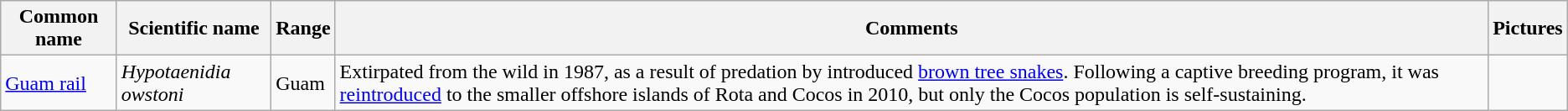<table class="wikitable sortable">
<tr>
<th>Common name</th>
<th>Scientific name</th>
<th>Range</th>
<th class="unsortable">Comments</th>
<th class="unsortable">Pictures</th>
</tr>
<tr>
<td><a href='#'>Guam rail</a></td>
<td><em>Hypotaenidia owstoni</em></td>
<td>Guam</td>
<td>Extirpated from the wild in 1987, as a result of predation by introduced <a href='#'>brown tree snakes</a>. Following a captive breeding program, it was <a href='#'>reintroduced</a> to the smaller offshore islands of Rota and Cocos in 2010, but only the Cocos population is self-sustaining.</td>
<td></td>
</tr>
</table>
